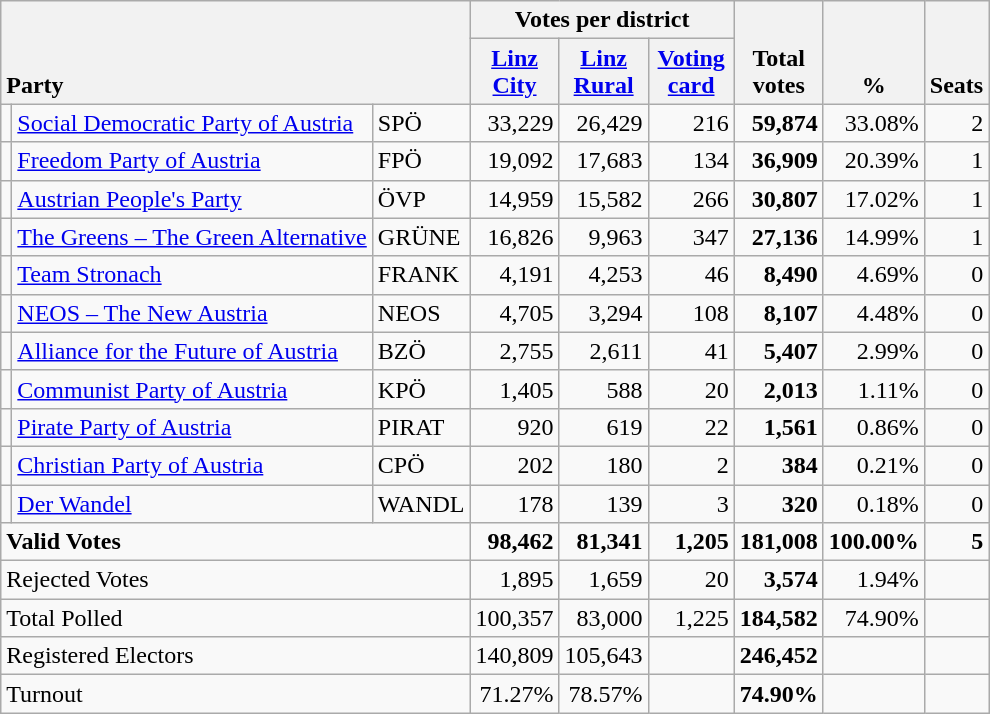<table class="wikitable" border="1" style="text-align:right;">
<tr>
<th style="text-align:left;" valign=bottom rowspan=2 colspan=3>Party</th>
<th colspan=3>Votes per district</th>
<th align=center valign=bottom rowspan=2 width="50">Total<br>votes</th>
<th align=center valign=bottom rowspan=2 width="50">%</th>
<th align=center valign=bottom rowspan=2>Seats</th>
</tr>
<tr>
<th align=center valign=bottom width="50"><a href='#'>Linz<br>City</a></th>
<th align=center valign=bottom width="50"><a href='#'>Linz<br>Rural</a></th>
<th align=center valign=bottom width="50"><a href='#'>Voting<br>card</a></th>
</tr>
<tr>
<td></td>
<td align=left><a href='#'>Social Democratic Party of Austria</a></td>
<td align=left>SPÖ</td>
<td>33,229</td>
<td>26,429</td>
<td>216</td>
<td><strong>59,874</strong></td>
<td>33.08%</td>
<td>2</td>
</tr>
<tr>
<td></td>
<td align=left><a href='#'>Freedom Party of Austria</a></td>
<td align=left>FPÖ</td>
<td>19,092</td>
<td>17,683</td>
<td>134</td>
<td><strong>36,909</strong></td>
<td>20.39%</td>
<td>1</td>
</tr>
<tr>
<td></td>
<td align=left><a href='#'>Austrian People's Party</a></td>
<td align=left>ÖVP</td>
<td>14,959</td>
<td>15,582</td>
<td>266</td>
<td><strong>30,807</strong></td>
<td>17.02%</td>
<td>1</td>
</tr>
<tr>
<td></td>
<td align=left style="white-space: nowrap;"><a href='#'>The Greens – The Green Alternative</a></td>
<td align=left>GRÜNE</td>
<td>16,826</td>
<td>9,963</td>
<td>347</td>
<td><strong>27,136</strong></td>
<td>14.99%</td>
<td>1</td>
</tr>
<tr>
<td></td>
<td align=left><a href='#'>Team Stronach</a></td>
<td align=left>FRANK</td>
<td>4,191</td>
<td>4,253</td>
<td>46</td>
<td><strong>8,490</strong></td>
<td>4.69%</td>
<td>0</td>
</tr>
<tr>
<td></td>
<td align=left><a href='#'>NEOS – The New Austria</a></td>
<td align=left>NEOS</td>
<td>4,705</td>
<td>3,294</td>
<td>108</td>
<td><strong>8,107</strong></td>
<td>4.48%</td>
<td>0</td>
</tr>
<tr>
<td></td>
<td align=left><a href='#'>Alliance for the Future of Austria</a></td>
<td align=left>BZÖ</td>
<td>2,755</td>
<td>2,611</td>
<td>41</td>
<td><strong>5,407</strong></td>
<td>2.99%</td>
<td>0</td>
</tr>
<tr>
<td></td>
<td align=left><a href='#'>Communist Party of Austria</a></td>
<td align=left>KPÖ</td>
<td>1,405</td>
<td>588</td>
<td>20</td>
<td><strong>2,013</strong></td>
<td>1.11%</td>
<td>0</td>
</tr>
<tr>
<td></td>
<td align=left><a href='#'>Pirate Party of Austria</a></td>
<td align=left>PIRAT</td>
<td>920</td>
<td>619</td>
<td>22</td>
<td><strong>1,561</strong></td>
<td>0.86%</td>
<td>0</td>
</tr>
<tr>
<td></td>
<td align=left><a href='#'>Christian Party of Austria</a></td>
<td align=left>CPÖ</td>
<td>202</td>
<td>180</td>
<td>2</td>
<td><strong>384</strong></td>
<td>0.21%</td>
<td>0</td>
</tr>
<tr>
<td></td>
<td align=left><a href='#'>Der Wandel</a></td>
<td align=left>WANDL</td>
<td>178</td>
<td>139</td>
<td>3</td>
<td><strong>320</strong></td>
<td>0.18%</td>
<td>0</td>
</tr>
<tr style="font-weight:bold">
<td align=left colspan=3>Valid Votes</td>
<td>98,462</td>
<td>81,341</td>
<td>1,205</td>
<td>181,008</td>
<td>100.00%</td>
<td>5</td>
</tr>
<tr>
<td align=left colspan=3>Rejected Votes</td>
<td>1,895</td>
<td>1,659</td>
<td>20</td>
<td><strong>3,574</strong></td>
<td>1.94%</td>
<td></td>
</tr>
<tr>
<td align=left colspan=3>Total Polled</td>
<td>100,357</td>
<td>83,000</td>
<td>1,225</td>
<td><strong>184,582</strong></td>
<td>74.90%</td>
<td></td>
</tr>
<tr>
<td align=left colspan=3>Registered Electors</td>
<td>140,809</td>
<td>105,643</td>
<td></td>
<td><strong>246,452</strong></td>
<td></td>
<td></td>
</tr>
<tr>
<td align=left colspan=3>Turnout</td>
<td>71.27%</td>
<td>78.57%</td>
<td></td>
<td><strong>74.90%</strong></td>
<td></td>
<td></td>
</tr>
</table>
